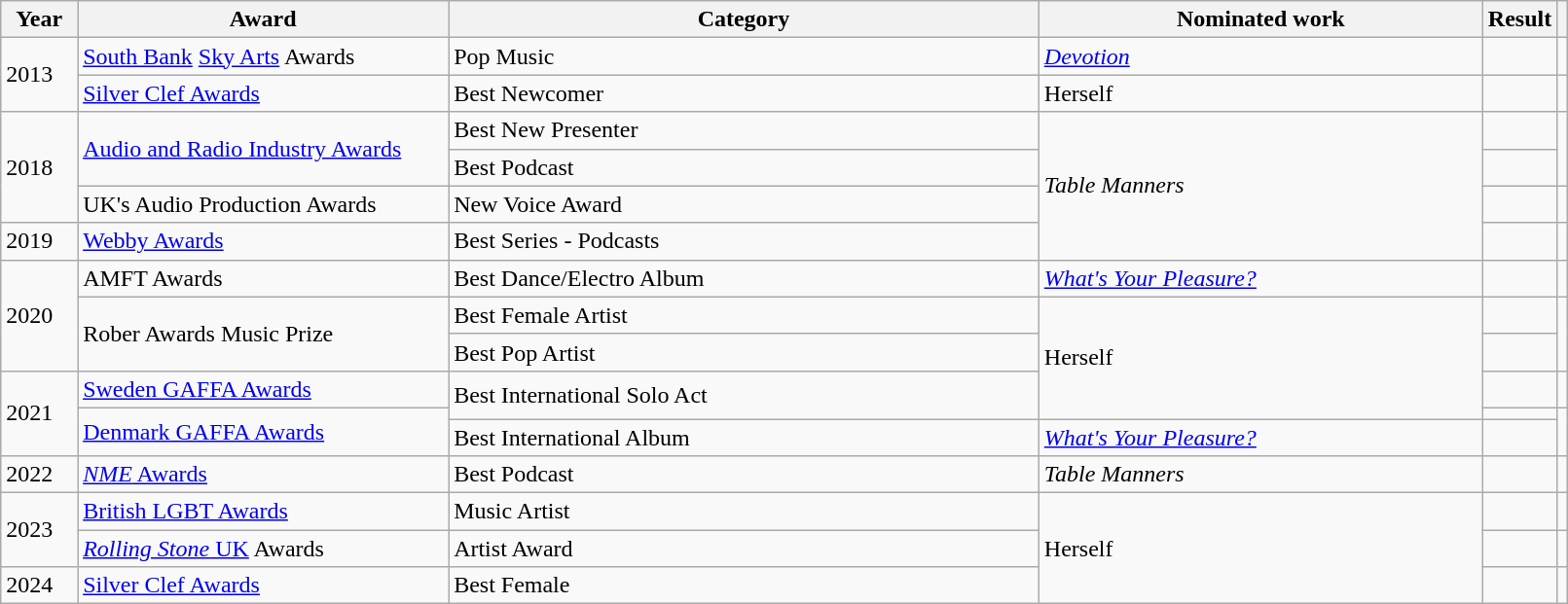<table class="wikitable" style="width:85%;">
<tr>
<th width=5%>Year</th>
<th style="width:25%;">Award</th>
<th style="width:40%;">Category</th>
<th style="width:40%;">Nominated work</th>
<th style="width:10%;">Result</th>
<th width=5%></th>
</tr>
<tr>
<td rowspan="2">2013</td>
<td><a href='#'>South Bank</a> <a href='#'>Sky Arts</a> Awards</td>
<td>Pop Music</td>
<td><em><a href='#'>Devotion</a></em></td>
<td></td>
<td></td>
</tr>
<tr>
<td><a href='#'>Silver Clef Awards</a></td>
<td>Best Newcomer</td>
<td>Herself</td>
<td></td>
<td></td>
</tr>
<tr>
<td rowspan=3>2018</td>
<td rowspan=2><a href='#'>Audio and Radio Industry Awards</a></td>
<td>Best New Presenter</td>
<td rowspan=4><em>Table Manners</em></td>
<td></td>
<td rowspan=2></td>
</tr>
<tr>
<td>Best Podcast</td>
<td></td>
</tr>
<tr>
<td>UK's Audio Production Awards</td>
<td>New Voice Award</td>
<td></td>
<td></td>
</tr>
<tr>
<td>2019</td>
<td><a href='#'>Webby Awards</a></td>
<td>Best Series - Podcasts</td>
<td></td>
<td></td>
</tr>
<tr>
<td rowspan="3">2020</td>
<td>AMFT Awards</td>
<td>Best Dance/Electro Album</td>
<td><em><a href='#'>What's Your Pleasure?</a></em></td>
<td></td>
<td></td>
</tr>
<tr>
<td rowspan=2>Rober Awards Music Prize</td>
<td>Best Female Artist</td>
<td rowspan=4>Herself</td>
<td></td>
<td rowspan=2></td>
</tr>
<tr>
<td>Best Pop Artist</td>
<td></td>
</tr>
<tr>
<td rowspan=3>2021</td>
<td><a href='#'>Sweden GAFFA Awards</a></td>
<td rowspan=2>Best International Solo Act</td>
<td></td>
<td></td>
</tr>
<tr>
<td rowspan=2><a href='#'>Denmark GAFFA Awards</a></td>
<td></td>
<td rowspan=2></td>
</tr>
<tr>
<td>Best International Album</td>
<td rowspan="1"><em><a href='#'>What's Your Pleasure?</a></em></td>
<td></td>
</tr>
<tr>
<td>2022</td>
<td><a href='#'><em>NME</em> Awards</a></td>
<td>Best Podcast</td>
<td><em>Table Manners</em></td>
<td></td>
<td></td>
</tr>
<tr>
<td rowspan="2">2023</td>
<td><a href='#'>British LGBT Awards</a></td>
<td>Music Artist</td>
<td rowspan="3">Herself</td>
<td></td>
<td></td>
</tr>
<tr>
<td><a href='#'><em>Rolling Stone</em> UK</a> Awards</td>
<td>Artist Award</td>
<td></td>
<td></td>
</tr>
<tr>
<td>2024</td>
<td><a href='#'>Silver Clef Awards</a></td>
<td>Best Female</td>
<td></td>
<td></td>
</tr>
</table>
